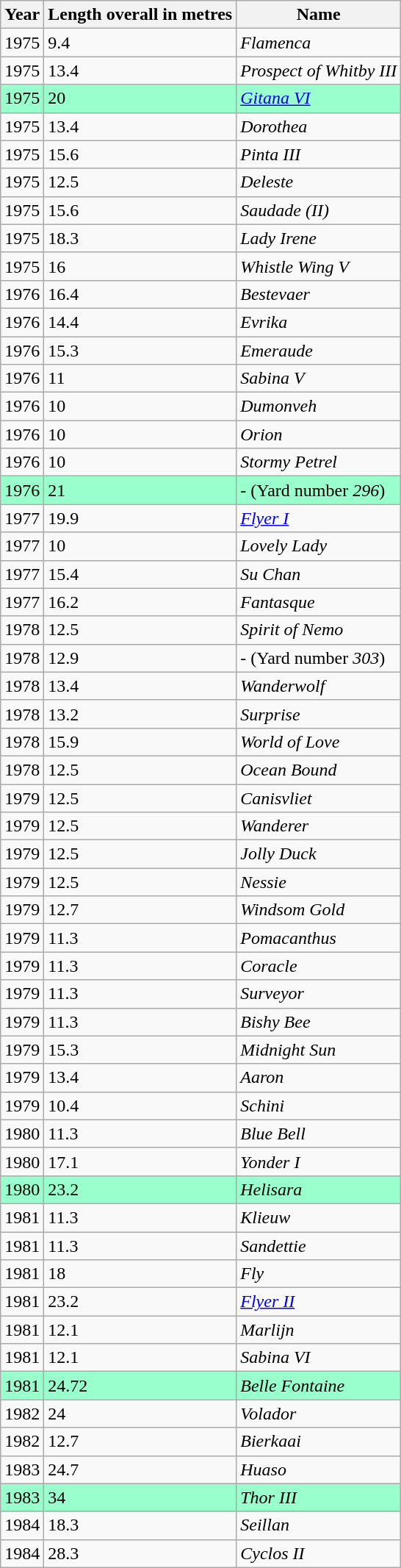<table class="wikitable sortable">
<tr>
<th>Year</th>
<th>Length overall in metres</th>
<th>Name</th>
</tr>
<tr>
<td>1975</td>
<td>9.4</td>
<td><em>Flamenca</em></td>
</tr>
<tr>
<td>1975</td>
<td>13.4</td>
<td><em>Prospect of Whitby III</em></td>
</tr>
<tr style="background-color:#9FC">
<td>1975</td>
<td>20</td>
<td><em><a href='#'>Gitana VI</a></em></td>
</tr>
<tr>
<td>1975</td>
<td>13.4</td>
<td><em>Dorothea</em></td>
</tr>
<tr>
<td>1975</td>
<td>15.6</td>
<td><em>Pinta III</em></td>
</tr>
<tr>
<td>1975</td>
<td>12.5</td>
<td><em>Deleste</em></td>
</tr>
<tr>
<td>1975</td>
<td>15.6</td>
<td><em>Saudade (II)</em></td>
</tr>
<tr>
<td>1975</td>
<td>18.3</td>
<td><em>Lady Irene</em></td>
</tr>
<tr>
<td>1975</td>
<td>16</td>
<td><em>Whistle Wing V</em></td>
</tr>
<tr>
<td>1976</td>
<td>16.4</td>
<td><em>Bestevaer</em></td>
</tr>
<tr>
<td>1976</td>
<td>14.4</td>
<td><em>Evrika</em></td>
</tr>
<tr>
<td>1976</td>
<td>15.3</td>
<td><em>Emeraude</em></td>
</tr>
<tr>
<td>1976</td>
<td>11</td>
<td><em>Sabina V</em></td>
</tr>
<tr>
<td>1976</td>
<td>10</td>
<td><em>Dumonveh</em></td>
</tr>
<tr>
<td>1976</td>
<td>10</td>
<td><em>Orion</em></td>
</tr>
<tr>
<td>1976</td>
<td>10</td>
<td><em>Stormy Petrel</em></td>
</tr>
<tr style="background-color:#9FC">
<td>1976</td>
<td>21</td>
<td>- (Yard number <em>296</em>)</td>
</tr>
<tr>
<td>1977</td>
<td>19.9</td>
<td><em><a href='#'>Flyer I</a></em></td>
</tr>
<tr>
<td>1977</td>
<td>10</td>
<td><em>Lovely Lady</em></td>
</tr>
<tr>
<td>1977</td>
<td>15.4</td>
<td><em>Su Chan</em></td>
</tr>
<tr>
<td>1977</td>
<td>16.2</td>
<td><em>Fantasque</em></td>
</tr>
<tr>
<td>1978</td>
<td>12.5</td>
<td><em>Spirit of Nemo</em></td>
</tr>
<tr>
<td>1978</td>
<td>12.9</td>
<td>- (Yard number <em>303</em>)</td>
</tr>
<tr>
<td>1978</td>
<td>13.4</td>
<td><em>Wanderwolf</em></td>
</tr>
<tr>
<td>1978</td>
<td>13.2</td>
<td><em>Surprise</em></td>
</tr>
<tr>
<td>1978</td>
<td>15.9</td>
<td><em>World of Love</em></td>
</tr>
<tr>
<td>1978</td>
<td>12.5</td>
<td><em>Ocean Bound</em></td>
</tr>
<tr>
<td>1979</td>
<td>12.5</td>
<td><em>Canisvliet</em></td>
</tr>
<tr>
<td>1979</td>
<td>12.5</td>
<td><em>Wanderer</em></td>
</tr>
<tr>
<td>1979</td>
<td>12.5</td>
<td><em>Jolly Duck</em></td>
</tr>
<tr>
<td>1979</td>
<td>12.5</td>
<td><em>Nessie</em></td>
</tr>
<tr>
<td>1979</td>
<td>12.7</td>
<td><em>Windsom Gold</em></td>
</tr>
<tr>
<td>1979</td>
<td>11.3</td>
<td><em>Pomacanthus</em></td>
</tr>
<tr>
<td>1979</td>
<td>11.3</td>
<td><em>Coracle</em></td>
</tr>
<tr>
<td>1979</td>
<td>11.3</td>
<td><em>Surveyor</em></td>
</tr>
<tr>
<td>1979</td>
<td>11.3</td>
<td><em>Bishy Bee</em></td>
</tr>
<tr>
<td>1979</td>
<td>15.3</td>
<td><em>Midnight Sun</em></td>
</tr>
<tr>
<td>1979</td>
<td>13.4</td>
<td><em>Aaron</em></td>
</tr>
<tr>
<td>1979</td>
<td>10.4</td>
<td><em>Schini</em></td>
</tr>
<tr>
<td>1980</td>
<td>11.3</td>
<td><em>Blue Bell</em></td>
</tr>
<tr>
<td>1980</td>
<td>17.1</td>
<td><em>Yonder I</em></td>
</tr>
<tr style="background-color:#9FC">
<td>1980</td>
<td>23.2</td>
<td><em>Helisara</em></td>
</tr>
<tr>
<td>1981</td>
<td>11.3</td>
<td><em>Klieuw</em></td>
</tr>
<tr>
<td>1981</td>
<td>11.3</td>
<td><em>Sandettie</em></td>
</tr>
<tr>
<td>1981</td>
<td>18</td>
<td><em>Fly</em></td>
</tr>
<tr>
<td>1981</td>
<td>23.2</td>
<td><em><a href='#'>Flyer II</a></em></td>
</tr>
<tr>
<td>1981</td>
<td>12.1</td>
<td><em>Marlijn</em></td>
</tr>
<tr>
<td>1981</td>
<td>12.1</td>
<td><em>Sabina VI</em></td>
</tr>
<tr style="background-color:#9FC">
<td>1981</td>
<td>24.72</td>
<td><em>Belle Fontaine</em></td>
</tr>
<tr>
<td>1982</td>
<td>24</td>
<td><em>Volador</em></td>
</tr>
<tr>
<td>1982</td>
<td>12.7</td>
<td><em>Bierkaai</em></td>
</tr>
<tr>
<td>1983</td>
<td>24.7</td>
<td><em>Huaso</em></td>
</tr>
<tr style="background-color:#9FC">
<td>1983</td>
<td>34</td>
<td><em>Thor III</em></td>
</tr>
<tr>
<td>1984</td>
<td>18.3</td>
<td><em>Seillan</em></td>
</tr>
<tr>
<td>1984</td>
<td>28.3</td>
<td><em>Cyclos II</em></td>
</tr>
</table>
